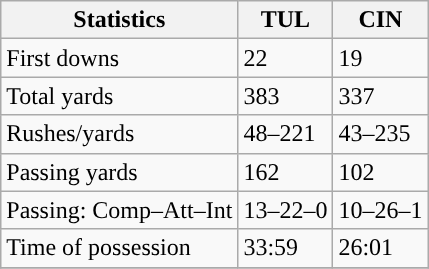<table class="wikitable" style="float: left;">
<tr>
<th>Statistics</th>
<th>TUL</th>
<th>CIN</th>
</tr>
<tr>
<td>First downs</td>
<td>22</td>
<td>19</td>
</tr>
<tr>
<td>Total yards</td>
<td>383</td>
<td>337</td>
</tr>
<tr>
<td>Rushes/yards</td>
<td>48–221</td>
<td>43–235</td>
</tr>
<tr>
<td>Passing yards</td>
<td>162</td>
<td>102</td>
</tr>
<tr>
<td>Passing: Comp–Att–Int</td>
<td>13–22–0</td>
<td>10–26–1</td>
</tr>
<tr>
<td>Time of possession</td>
<td>33:59</td>
<td>26:01</td>
</tr>
<tr>
</tr>
</table>
